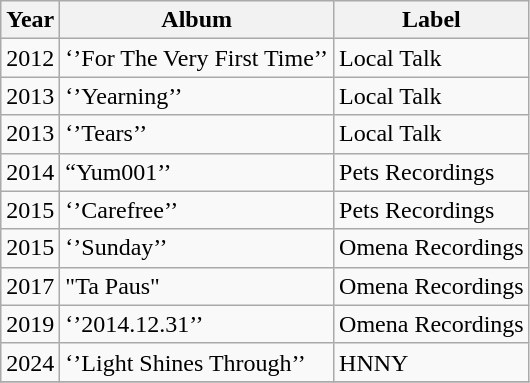<table class="wikitable">
<tr>
<th>Year</th>
<th>Album</th>
<th>Label</th>
</tr>
<tr>
<td>2012</td>
<td>‘’For The Very First Time’’</td>
<td>Local Talk</td>
</tr>
<tr>
<td>2013</td>
<td>‘’Yearning’’</td>
<td>Local Talk</td>
</tr>
<tr>
<td>2013</td>
<td>‘’Tears’’</td>
<td>Local Talk</td>
</tr>
<tr>
<td>2014</td>
<td>“Yum001’’</td>
<td>Pets Recordings</td>
</tr>
<tr>
<td>2015</td>
<td>‘’Carefree’’</td>
<td>Pets Recordings</td>
</tr>
<tr>
<td>2015</td>
<td>‘’Sunday’’</td>
<td>Omena Recordings</td>
</tr>
<tr>
<td>2017</td>
<td>"Ta Paus"</td>
<td>Omena Recordings</td>
</tr>
<tr>
<td>2019</td>
<td>‘’2014.12.31’’</td>
<td>Omena Recordings</td>
</tr>
<tr>
<td>2024</td>
<td>‘’Light Shines Through’’</td>
<td>HNNY</td>
</tr>
<tr>
</tr>
</table>
